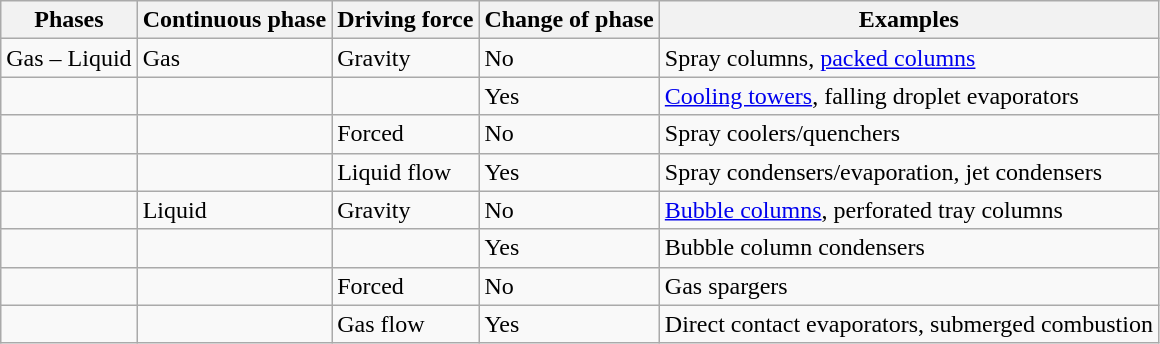<table class="wikitable">
<tr>
<th>Phases</th>
<th>Continuous phase</th>
<th>Driving force</th>
<th>Change of phase</th>
<th>Examples</th>
</tr>
<tr>
<td>Gas – Liquid</td>
<td>Gas</td>
<td>Gravity</td>
<td>No</td>
<td>Spray columns, <a href='#'>packed columns</a></td>
</tr>
<tr>
<td></td>
<td></td>
<td></td>
<td>Yes</td>
<td><a href='#'>Cooling towers</a>, falling droplet evaporators</td>
</tr>
<tr>
<td></td>
<td></td>
<td>Forced</td>
<td>No</td>
<td>Spray coolers/quenchers</td>
</tr>
<tr>
<td></td>
<td></td>
<td>Liquid flow</td>
<td>Yes</td>
<td>Spray condensers/evaporation, jet condensers</td>
</tr>
<tr>
<td></td>
<td>Liquid</td>
<td>Gravity</td>
<td>No</td>
<td><a href='#'>Bubble columns</a>, perforated tray columns</td>
</tr>
<tr>
<td></td>
<td></td>
<td></td>
<td>Yes</td>
<td>Bubble column condensers</td>
</tr>
<tr>
<td></td>
<td></td>
<td>Forced</td>
<td>No</td>
<td>Gas spargers</td>
</tr>
<tr>
<td></td>
<td></td>
<td>Gas flow</td>
<td>Yes</td>
<td>Direct contact evaporators, submerged combustion</td>
</tr>
</table>
